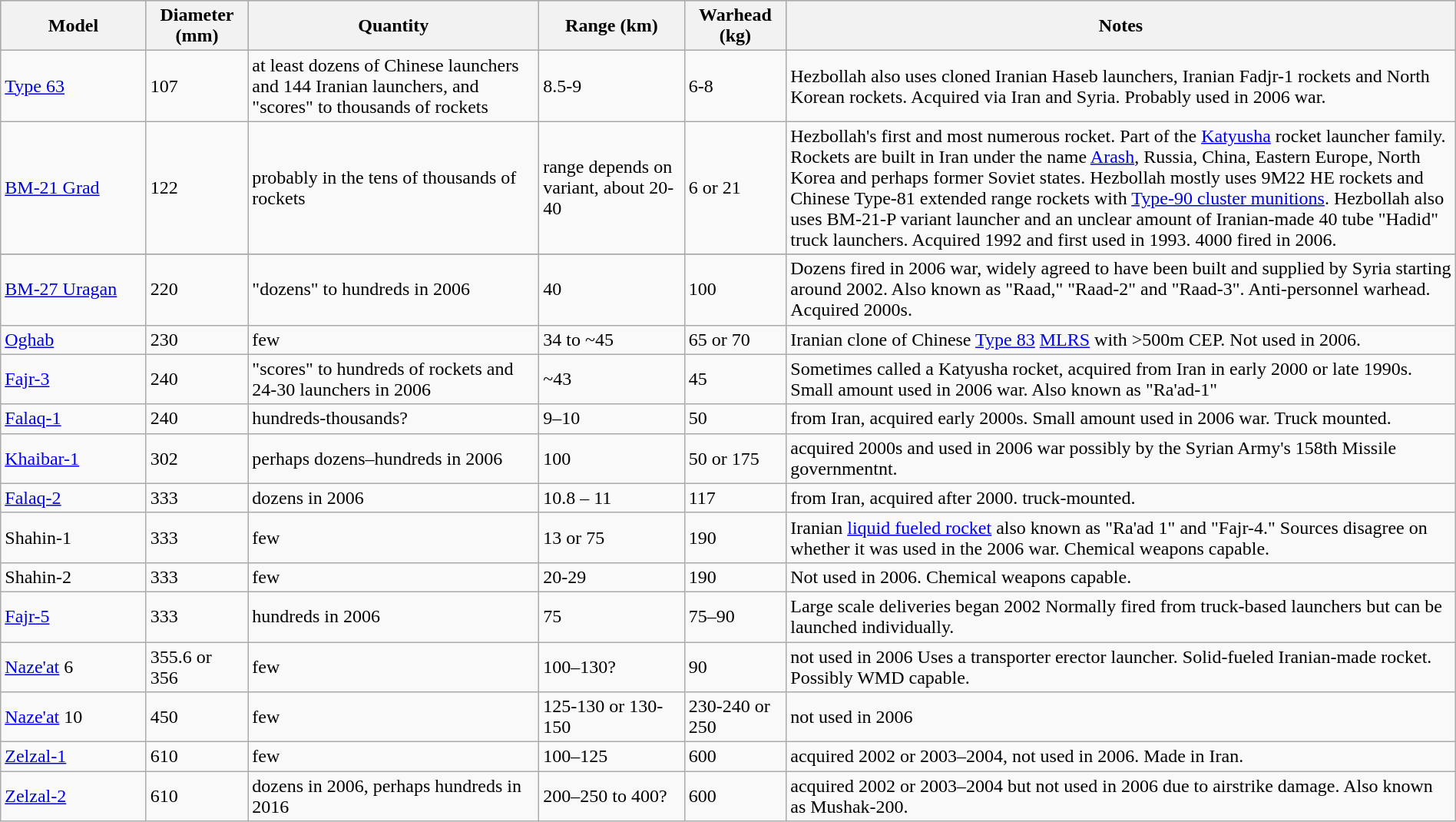<table class="wikitable" style="width:100%;">
<tr style="background:#aabccc;">
<th style="width:10%;">Model</th>
<th style="width:7%;">Diameter (mm)</th>
<th style="width:20%;">Quantity</th>
<th style="width:10%;">Range (km)</th>
<th style="width:7%;">Warhead (kg)</th>
<th>Notes</th>
</tr>
<tr>
<td><a href='#'>Type 63</a></td>
<td>107</td>
<td>at least dozens of Chinese launchers  and 144 Iranian launchers, and "scores" to thousands of rockets</td>
<td>8.5-9</td>
<td>6-8</td>
<td>Hezbollah also uses cloned Iranian Haseb launchers, Iranian Fadjr-1 rockets and North Korean rockets. Acquired via Iran and Syria. Probably used in 2006 war.</td>
</tr>
<tr>
<td><a href='#'>BM-21 Grad</a></td>
<td>122</td>
<td>probably in the tens of thousands of rockets</td>
<td>range depends on variant, about 20-40</td>
<td>6 or 21</td>
<td>Hezbollah's first and most numerous rocket. Part of the <a href='#'>Katyusha</a> rocket launcher family. Rockets are built in Iran under the name <a href='#'>Arash</a>, Russia, China, Eastern Europe, North Korea and perhaps former Soviet states. Hezbollah mostly uses 9M22 HE rockets and Chinese Type-81 extended range rockets with <a href='#'>Type-90 cluster munitions</a>. Hezbollah also uses BM-21-P variant launcher and an unclear amount of Iranian-made 40 tube "Hadid" truck launchers. Acquired 1992 and first used in 1993. 4000 fired in 2006.</td>
</tr>
<tr>
</tr>
<tr>
<td><a href='#'>BM-27 Uragan</a></td>
<td>220</td>
<td>"dozens" to hundreds in 2006</td>
<td>40</td>
<td>100</td>
<td>Dozens fired in 2006 war, widely agreed to have been built and supplied by Syria starting around 2002. Also known as "Raad," "Raad-2" and "Raad-3". Anti-personnel warhead. Acquired 2000s.</td>
</tr>
<tr>
<td><a href='#'>Oghab</a></td>
<td>230</td>
<td>few</td>
<td>34 to ~45</td>
<td>65 or 70</td>
<td>Iranian clone of Chinese <a href='#'>Type 83</a> <a href='#'>MLRS</a> with >500m CEP.  Not used in 2006.</td>
</tr>
<tr>
<td><a href='#'>Fajr-3</a></td>
<td>240</td>
<td>"scores" to hundreds of rockets and 24-30 launchers in 2006</td>
<td>~43</td>
<td>45</td>
<td>Sometimes called a Katyusha rocket, acquired from Iran in early 2000 or late 1990s. Small amount used in 2006 war. Also known as "Ra'ad-1"</td>
</tr>
<tr>
<td><a href='#'>Falaq-1</a></td>
<td>240</td>
<td>hundreds-thousands?</td>
<td>9–10</td>
<td>50</td>
<td>from Iran, acquired early 2000s. Small amount used in 2006 war. Truck mounted.</td>
</tr>
<tr>
<td><a href='#'>Khaibar-1</a></td>
<td>302</td>
<td>perhaps dozens–hundreds in 2006</td>
<td>100</td>
<td>50 or 175</td>
<td>acquired 2000s and used in 2006 war possibly by the Syrian Army's 158th Missile governmentnt.</td>
</tr>
<tr>
<td><a href='#'>Falaq-2</a></td>
<td>333</td>
<td>dozens in 2006</td>
<td>10.8 – 11</td>
<td>117</td>
<td>from Iran, acquired after 2000. truck-mounted.</td>
</tr>
<tr>
<td>Shahin-1</td>
<td>333</td>
<td>few</td>
<td>13 or 75</td>
<td>190</td>
<td>Iranian <a href='#'>liquid fueled rocket</a> also known as "Ra'ad 1" and "Fajr-4." Sources disagree on whether it was used in the 2006 war. Chemical weapons capable.</td>
</tr>
<tr>
<td>Shahin-2</td>
<td>333</td>
<td>few</td>
<td>20-29</td>
<td>190</td>
<td> Not used in 2006. Chemical weapons capable.</td>
</tr>
<tr>
<td><a href='#'>Fajr-5</a></td>
<td>333</td>
<td>hundreds in 2006</td>
<td>75</td>
<td>75–90</td>
<td> Large scale deliveries began 2002 Normally fired from truck-based launchers but can be launched individually.</td>
</tr>
<tr>
<td><a href='#'>Naze'at</a> 6</td>
<td>355.6 or 356</td>
<td>few</td>
<td>100–130?</td>
<td>90</td>
<td> not used in 2006 Uses a transporter erector launcher. Solid-fueled Iranian-made rocket. Possibly WMD capable.</td>
</tr>
<tr>
<td><a href='#'>Naze'at</a> 10</td>
<td>450</td>
<td>few</td>
<td>125-130 or 130-150</td>
<td>230-240 or 250</td>
<td> not used in 2006</td>
</tr>
<tr>
<td><a href='#'>Zelzal-1</a></td>
<td>610</td>
<td>few</td>
<td>100–125</td>
<td>600</td>
<td>acquired 2002 or 2003–2004, not used in 2006. Made in Iran.</td>
</tr>
<tr>
<td><a href='#'>Zelzal-2</a></td>
<td>610</td>
<td>dozens in 2006, perhaps hundreds in 2016</td>
<td>200–250 to 400?</td>
<td>600</td>
<td>acquired 2002 or 2003–2004 but not used in 2006 due to airstrike damage. Also known as Mushak-200.</td>
</tr>
</table>
